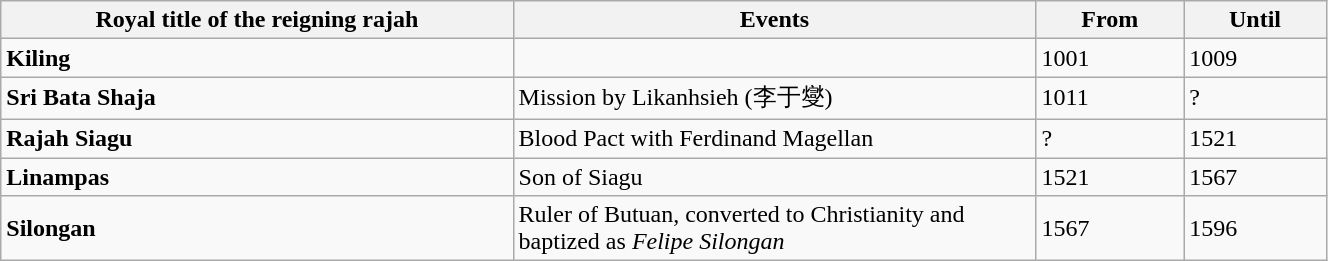<table width=70% class="wikitable">
<tr>
<th width=5%,>Royal title of the reigning rajah</th>
<th width=5%>Events</th>
<th width=1%>From</th>
<th width=1%>Until</th>
</tr>
<tr>
<td><strong>Kiling</strong></td>
<td></td>
<td>1001</td>
<td>1009</td>
</tr>
<tr>
<td><strong>Sri Bata Shaja</strong></td>
<td>Mission by Likanhsieh (李于燮)</td>
<td>1011</td>
<td>?</td>
</tr>
<tr>
<td><strong> Rajah Siagu</strong></td>
<td>Blood Pact with Ferdinand Magellan</td>
<td>?</td>
<td>1521</td>
</tr>
<tr>
<td><strong> Linampas</strong></td>
<td>Son of Siagu</td>
<td>1521</td>
<td>1567</td>
</tr>
<tr>
<td><strong>Silongan</strong></td>
<td>Ruler of Butuan, converted to Christianity and baptized as <em>Felipe Silongan</em></td>
<td>1567</td>
<td>1596</td>
</tr>
</table>
